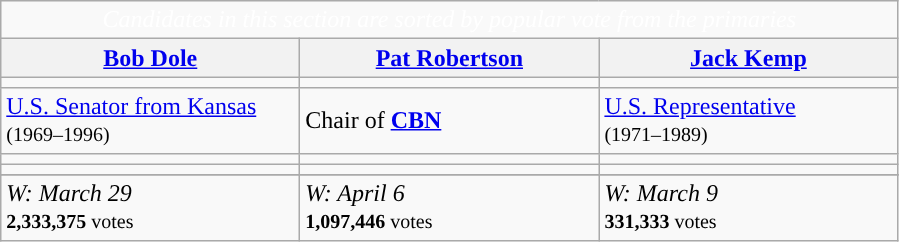<table class="wikitable mw-collapsible mw-collapsed">
<tr>
<td colspan="7" style="text-align:center; color:white; background:"><em>Candidates in this section are sorted by popular vote from the primaries</em></td>
</tr>
<tr>
<th scope="col" style="width:12em;"><a href='#'>Bob Dole</a></th>
<th scope="col" style="width:12em;"><a href='#'>Pat Robertson</a></th>
<th scope="col" style="width:12em;"><a href='#'>Jack Kemp</a></th>
</tr>
<tr>
<td></td>
<td></td>
<td></td>
</tr>
<tr>
<td><a href='#'>U.S. Senator from Kansas</a><br><small>(1969–1996)</small></td>
<td>Chair of <strong><a href='#'>CBN</a></strong></td>
<td><a href='#'>U.S. Representative</a><br><small>(1971–1989)</small></td>
</tr>
<tr>
<td></td>
<td></td>
<td></td>
</tr>
<tr>
<td></td>
<td></td>
<td></td>
</tr>
<tr style="tex-align:center">
</tr>
<tr>
<td><em>W: March 29</em><br><small><strong>2,333,375</strong> votes</small></td>
<td><em>W: April 6</em><br><small><strong>1,097,446</strong> votes</small></td>
<td><em>W: March 9</em><br><small><strong>331,333</strong> votes</small></td>
</tr>
</table>
